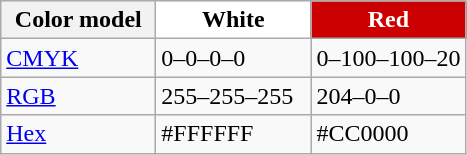<table class="wikitable" style="white-space:nowrap; text-align:left">
<tr style="background:#eee">
<th style=width:6em>Color model</th>
<th style="background:#FFFFFF; width:6em">White</th>
<th style="background:#CC0000; color:white; width:6em">Red</th>
</tr>
<tr width=33%>
<td><a href='#'>CMYK</a></td>
<td>0–0–0–0</td>
<td>0–100–100–20</td>
</tr>
<tr>
<td><a href='#'>RGB</a></td>
<td>255–255–255</td>
<td>204–0–0</td>
</tr>
<tr>
<td><a href='#'>Hex</a></td>
<td>#FFFFFF</td>
<td>#CC0000</td>
</tr>
</table>
